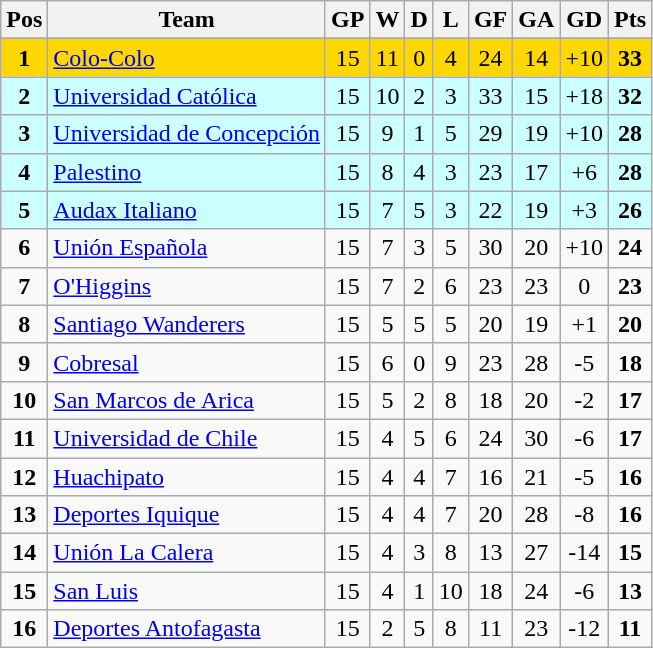<table class="wikitable sortable">
<tr>
<th>Pos</th>
<th>Team</th>
<th>GP</th>
<th>W</th>
<th>D</th>
<th>L</th>
<th>GF</th>
<th>GA</th>
<th>GD</th>
<th>Pts</th>
</tr>
<tr align=center>
</tr>
<tr align=center style="background:gold;">
<td><strong>1</strong></td>
<td align=left><a href='#'>Colo-Colo</a></td>
<td>15</td>
<td>11</td>
<td>0</td>
<td>4</td>
<td>24</td>
<td>14</td>
<td>+10</td>
<td><strong>33</strong></td>
</tr>
<tr align=center style="background:#ccffff;">
<td><strong>2</strong></td>
<td align=left><a href='#'>Universidad Católica</a></td>
<td>15</td>
<td>10</td>
<td>2</td>
<td>3</td>
<td>33</td>
<td>15</td>
<td>+18</td>
<td><strong>32</strong></td>
</tr>
<tr align=center style="background:#ccffff;">
<td><strong>3</strong></td>
<td align=left><a href='#'>Universidad de Concepción</a></td>
<td>15</td>
<td>9</td>
<td>1</td>
<td>5</td>
<td>29</td>
<td>19</td>
<td>+10</td>
<td><strong>28</strong></td>
</tr>
<tr align=center style="background:#ccffff;">
<td><strong>4</strong></td>
<td align=left><a href='#'>Palestino</a></td>
<td>15</td>
<td>8</td>
<td>4</td>
<td>3</td>
<td>23</td>
<td>17</td>
<td>+6</td>
<td><strong>28</strong></td>
</tr>
<tr align=center style="background:#ccffff;">
<td><strong>5</strong></td>
<td align=left><a href='#'>Audax Italiano</a></td>
<td>15</td>
<td>7</td>
<td>5</td>
<td>3</td>
<td>22</td>
<td>19</td>
<td>+3</td>
<td><strong>26</strong></td>
</tr>
<tr align=center>
<td><strong>6</strong></td>
<td align=left><a href='#'>Unión Española</a></td>
<td>15</td>
<td>7</td>
<td>3</td>
<td>5</td>
<td>30</td>
<td>20</td>
<td>+10</td>
<td><strong>24</strong></td>
</tr>
<tr align=center>
<td><strong>7</strong></td>
<td align=left><a href='#'>O'Higgins</a></td>
<td>15</td>
<td>7</td>
<td>2</td>
<td>6</td>
<td>23</td>
<td>23</td>
<td>0</td>
<td><strong>23</strong></td>
</tr>
<tr align=center>
<td><strong>8</strong></td>
<td align=left><a href='#'>Santiago Wanderers</a></td>
<td>15</td>
<td>5</td>
<td>5</td>
<td>5</td>
<td>20</td>
<td>19</td>
<td>+1</td>
<td><strong>20</strong></td>
</tr>
<tr align=center>
<td><strong>9</strong></td>
<td align=left><a href='#'>Cobresal</a></td>
<td>15</td>
<td>6</td>
<td>0</td>
<td>9</td>
<td>23</td>
<td>28</td>
<td>-5</td>
<td><strong>18</strong></td>
</tr>
<tr align=center>
<td><strong>10</strong></td>
<td align=left><a href='#'>San Marcos de Arica</a></td>
<td>15</td>
<td>5</td>
<td>2</td>
<td>8</td>
<td>18</td>
<td>20</td>
<td>-2</td>
<td><strong>17</strong></td>
</tr>
<tr align=center>
<td><strong>11</strong></td>
<td align=left><a href='#'>Universidad de Chile</a></td>
<td>15</td>
<td>4</td>
<td>5</td>
<td>6</td>
<td>24</td>
<td>30</td>
<td>-6</td>
<td><strong>17</strong></td>
</tr>
<tr align=center>
<td><strong>12</strong></td>
<td align=left><a href='#'>Huachipato</a></td>
<td>15</td>
<td>4</td>
<td>4</td>
<td>7</td>
<td>16</td>
<td>21</td>
<td>-5</td>
<td><strong>16</strong></td>
</tr>
<tr align=center>
<td><strong>13</strong></td>
<td align=left><a href='#'>Deportes Iquique</a></td>
<td>15</td>
<td>4</td>
<td>4</td>
<td>7</td>
<td>20</td>
<td>28</td>
<td>-8</td>
<td><strong>16</strong></td>
</tr>
<tr align=center>
<td><strong>14</strong></td>
<td align=left><a href='#'>Unión La Calera</a></td>
<td>15</td>
<td>4</td>
<td>3</td>
<td>8</td>
<td>13</td>
<td>27</td>
<td>-14</td>
<td><strong>15</strong></td>
</tr>
<tr align=center>
<td><strong>15</strong></td>
<td align=left><a href='#'>San Luis</a></td>
<td>15</td>
<td>4</td>
<td>1</td>
<td>10</td>
<td>18</td>
<td>24</td>
<td>-6</td>
<td><strong>13</strong></td>
</tr>
<tr align=center>
<td><strong>16</strong></td>
<td align=left><a href='#'>Deportes Antofagasta</a></td>
<td>15</td>
<td>2</td>
<td>5</td>
<td>8</td>
<td>11</td>
<td>23</td>
<td>-12</td>
<td><strong>11</strong></td>
</tr>
</table>
